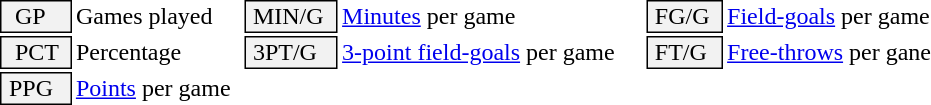<table class="toccolours " style="min-width:40em; white-space: nowrap;">
<tr>
<td style="background-color: #F2F2F2; border: 1px solid black;">  GP</td>
<td>Games played</td>
<td style="background-color: #F2F2F2; border: 1px solid black"> MIN/G </td>
<td><a href='#'>Minutes</a> per game</td>
<td style="background-color: #F2F2F2; border: 1px solid black;"> FG/G </td>
<td style="padding-right: 8px"><a href='#'>Field-goals</a> per game</td>
</tr>
<tr>
<td style="background-color: #F2F2F2; border: 1px solid black">  PCT </td>
<td>Percentage</td>
<td style="background-color: #F2F2F2; border: 1px solid black"> 3PT/G </td>
<td style="padding-right: 8px"><a href='#'>3-point field-goals</a> per game</td>
<td style="background-color: #F2F2F2; border: 1px solid black"> FT/G </td>
<td><a href='#'>Free-throws</a> per gane</td>
</tr>
<tr>
<td style="background-color: #F2F2F2; border: 1px solid black;"> PPG </td>
<td><a href='#'>Points</a> per game</td>
<td></td>
<td></td>
</tr>
</table>
